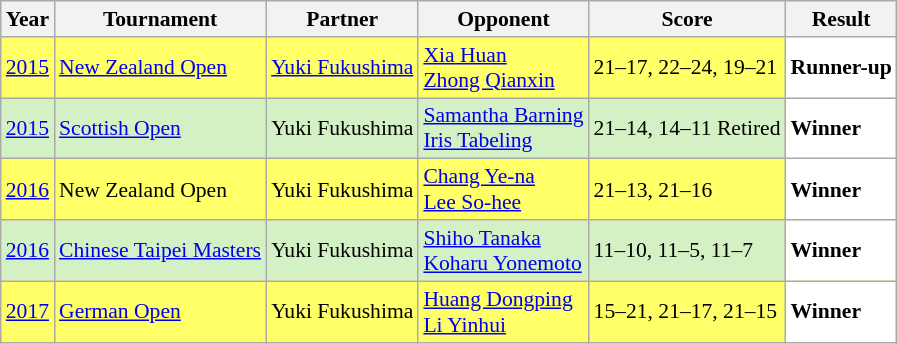<table class="sortable wikitable" style="font-size: 90%">
<tr>
<th>Year</th>
<th>Tournament</th>
<th>Partner</th>
<th>Opponent</th>
<th>Score</th>
<th>Result</th>
</tr>
<tr style="background:#FFFF67">
<td align="center"><a href='#'>2015</a></td>
<td align="left"><a href='#'>New Zealand Open</a></td>
<td align="left"> <a href='#'>Yuki Fukushima</a></td>
<td align="left"> <a href='#'>Xia Huan</a><br> <a href='#'>Zhong Qianxin</a></td>
<td align="left">21–17, 22–24, 19–21</td>
<td style="text-align:left; background:white"> <strong>Runner-up</strong></td>
</tr>
<tr style="background:#D4F1C5">
<td align="center"><a href='#'>2015</a></td>
<td align="left"><a href='#'>Scottish Open</a></td>
<td align="left"> Yuki Fukushima</td>
<td align="left"> <a href='#'>Samantha Barning</a><br> <a href='#'>Iris Tabeling</a></td>
<td align="left">21–14, 14–11 Retired</td>
<td style="text-align:left; background:white"> <strong>Winner</strong></td>
</tr>
<tr style="background:#FFFF67">
<td align="center"><a href='#'>2016</a></td>
<td align="left">New Zealand Open</td>
<td align="left"> Yuki Fukushima</td>
<td align="left"> <a href='#'>Chang Ye-na</a><br> <a href='#'>Lee So-hee</a></td>
<td align="left">21–13, 21–16</td>
<td style="text-align:left; background:white"> <strong>Winner</strong></td>
</tr>
<tr style="background:#D4F1C5">
<td align="center"><a href='#'>2016</a></td>
<td align="left"><a href='#'>Chinese Taipei Masters</a></td>
<td align="left"> Yuki Fukushima</td>
<td align="left"> <a href='#'>Shiho Tanaka</a><br> <a href='#'>Koharu Yonemoto</a></td>
<td align="left">11–10, 11–5, 11–7</td>
<td style="text-align:left; background:white"> <strong>Winner</strong></td>
</tr>
<tr style="background:#FFFF67">
<td align="center"><a href='#'>2017</a></td>
<td align="left"><a href='#'>German Open</a></td>
<td align="left"> Yuki Fukushima</td>
<td align="left"> <a href='#'>Huang Dongping</a><br> <a href='#'>Li Yinhui</a></td>
<td align="left">15–21, 21–17, 21–15</td>
<td style="text-align:left; background:white"> <strong>Winner</strong></td>
</tr>
</table>
